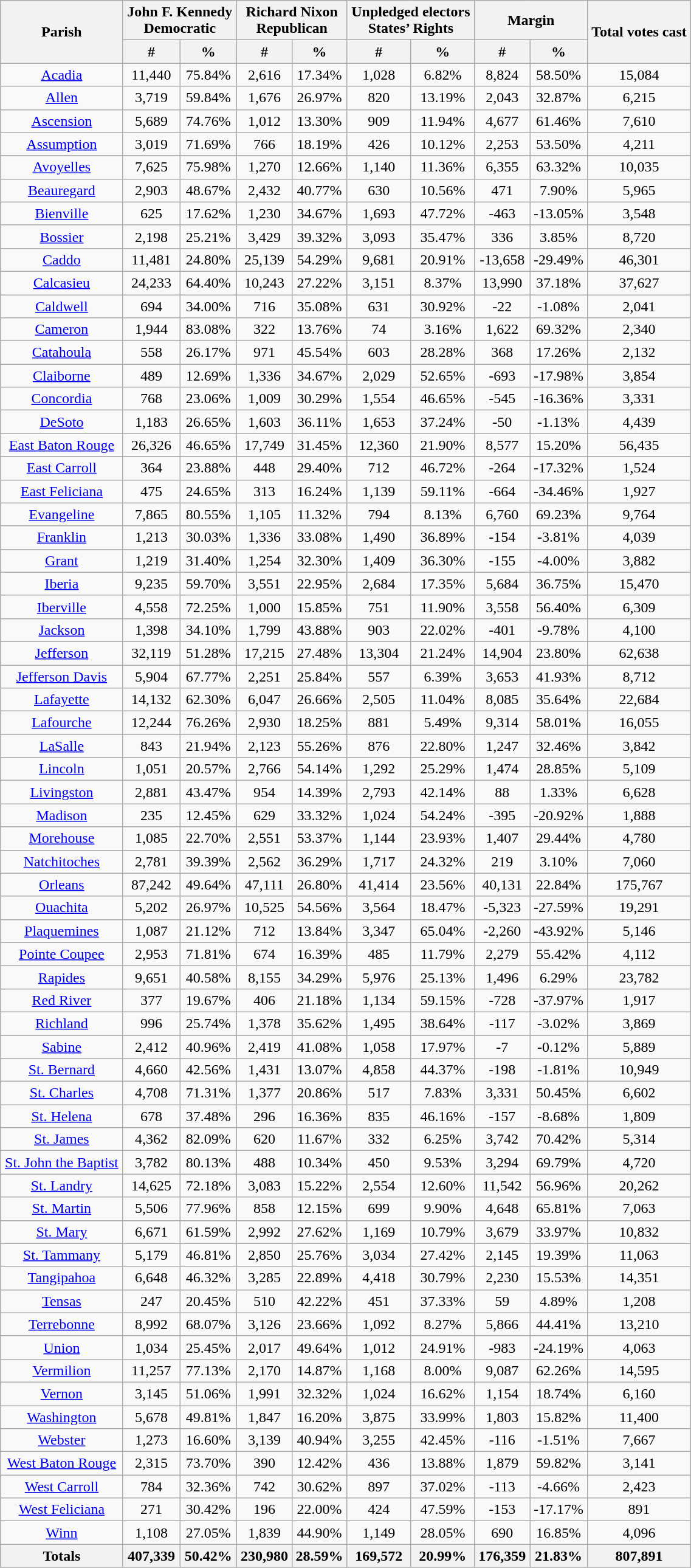<table width="60%" class="wikitable sortable">
<tr>
<th rowspan="2">Parish</th>
<th colspan="2">John F. Kennedy<br>Democratic</th>
<th colspan="2">Richard Nixon<br>Republican</th>
<th colspan="2">Unpledged electors<br>States’ Rights</th>
<th colspan="2">Margin</th>
<th rowspan="2">Total votes cast</th>
</tr>
<tr>
<th style="text-align:center;" data-sort-type="number">#</th>
<th style="text-align:center;" data-sort-type="number">%</th>
<th style="text-align:center;" data-sort-type="number">#</th>
<th style="text-align:center;" data-sort-type="number">%</th>
<th style="text-align:center;" data-sort-type="number">#</th>
<th style="text-align:center;" data-sort-type="number">%</th>
<th style="text-align:center;" data-sort-type="number">#</th>
<th style="text-align:center;" data-sort-type="number">%</th>
</tr>
<tr style="text-align:center;">
<td><a href='#'>Acadia</a></td>
<td>11,440</td>
<td>75.84%</td>
<td>2,616</td>
<td>17.34%</td>
<td>1,028</td>
<td>6.82%</td>
<td>8,824</td>
<td>58.50%</td>
<td>15,084</td>
</tr>
<tr style="text-align:center;">
<td><a href='#'>Allen</a></td>
<td>3,719</td>
<td>59.84%</td>
<td>1,676</td>
<td>26.97%</td>
<td>820</td>
<td>13.19%</td>
<td>2,043</td>
<td>32.87%</td>
<td>6,215</td>
</tr>
<tr style="text-align:center;">
<td><a href='#'>Ascension</a></td>
<td>5,689</td>
<td>74.76%</td>
<td>1,012</td>
<td>13.30%</td>
<td>909</td>
<td>11.94%</td>
<td>4,677</td>
<td>61.46%</td>
<td>7,610</td>
</tr>
<tr style="text-align:center;">
<td><a href='#'>Assumption</a></td>
<td>3,019</td>
<td>71.69%</td>
<td>766</td>
<td>18.19%</td>
<td>426</td>
<td>10.12%</td>
<td>2,253</td>
<td>53.50%</td>
<td>4,211</td>
</tr>
<tr style="text-align:center;">
<td><a href='#'>Avoyelles</a></td>
<td>7,625</td>
<td>75.98%</td>
<td>1,270</td>
<td>12.66%</td>
<td>1,140</td>
<td>11.36%</td>
<td>6,355</td>
<td>63.32%</td>
<td>10,035</td>
</tr>
<tr style="text-align:center;">
<td><a href='#'>Beauregard</a></td>
<td>2,903</td>
<td>48.67%</td>
<td>2,432</td>
<td>40.77%</td>
<td>630</td>
<td>10.56%</td>
<td>471</td>
<td>7.90%</td>
<td>5,965</td>
</tr>
<tr style="text-align:center;">
<td><a href='#'>Bienville</a></td>
<td>625</td>
<td>17.62%</td>
<td>1,230</td>
<td>34.67%</td>
<td>1,693</td>
<td>47.72%</td>
<td>-463</td>
<td>-13.05%</td>
<td>3,548</td>
</tr>
<tr style="text-align:center;">
<td><a href='#'>Bossier</a></td>
<td>2,198</td>
<td>25.21%</td>
<td>3,429</td>
<td>39.32%</td>
<td>3,093</td>
<td>35.47%</td>
<td>336</td>
<td>3.85%</td>
<td>8,720</td>
</tr>
<tr style="text-align:center;">
<td><a href='#'>Caddo</a></td>
<td>11,481</td>
<td>24.80%</td>
<td>25,139</td>
<td>54.29%</td>
<td>9,681</td>
<td>20.91%</td>
<td>-13,658</td>
<td>-29.49%</td>
<td>46,301</td>
</tr>
<tr style="text-align:center;">
<td><a href='#'>Calcasieu</a></td>
<td>24,233</td>
<td>64.40%</td>
<td>10,243</td>
<td>27.22%</td>
<td>3,151</td>
<td>8.37%</td>
<td>13,990</td>
<td>37.18%</td>
<td>37,627</td>
</tr>
<tr style="text-align:center;">
<td><a href='#'>Caldwell</a></td>
<td>694</td>
<td>34.00%</td>
<td>716</td>
<td>35.08%</td>
<td>631</td>
<td>30.92%</td>
<td>-22</td>
<td>-1.08%</td>
<td>2,041</td>
</tr>
<tr style="text-align:center;">
<td><a href='#'>Cameron</a></td>
<td>1,944</td>
<td>83.08%</td>
<td>322</td>
<td>13.76%</td>
<td>74</td>
<td>3.16%</td>
<td>1,622</td>
<td>69.32%</td>
<td>2,340</td>
</tr>
<tr style="text-align:center;">
<td><a href='#'>Catahoula</a></td>
<td>558</td>
<td>26.17%</td>
<td>971</td>
<td>45.54%</td>
<td>603</td>
<td>28.28%</td>
<td>368</td>
<td>17.26%</td>
<td>2,132</td>
</tr>
<tr style="text-align:center;">
<td><a href='#'>Claiborne</a></td>
<td>489</td>
<td>12.69%</td>
<td>1,336</td>
<td>34.67%</td>
<td>2,029</td>
<td>52.65%</td>
<td>-693</td>
<td>-17.98%</td>
<td>3,854</td>
</tr>
<tr style="text-align:center;">
<td><a href='#'>Concordia</a></td>
<td>768</td>
<td>23.06%</td>
<td>1,009</td>
<td>30.29%</td>
<td>1,554</td>
<td>46.65%</td>
<td>-545</td>
<td>-16.36%</td>
<td>3,331</td>
</tr>
<tr style="text-align:center;">
<td><a href='#'>DeSoto</a></td>
<td>1,183</td>
<td>26.65%</td>
<td>1,603</td>
<td>36.11%</td>
<td>1,653</td>
<td>37.24%</td>
<td>-50</td>
<td>-1.13%</td>
<td>4,439</td>
</tr>
<tr style="text-align:center;">
<td><a href='#'>East Baton Rouge</a></td>
<td>26,326</td>
<td>46.65%</td>
<td>17,749</td>
<td>31.45%</td>
<td>12,360</td>
<td>21.90%</td>
<td>8,577</td>
<td>15.20%</td>
<td>56,435</td>
</tr>
<tr style="text-align:center;">
<td><a href='#'>East Carroll</a></td>
<td>364</td>
<td>23.88%</td>
<td>448</td>
<td>29.40%</td>
<td>712</td>
<td>46.72%</td>
<td>-264</td>
<td>-17.32%</td>
<td>1,524</td>
</tr>
<tr style="text-align:center;">
<td><a href='#'>East Feliciana</a></td>
<td>475</td>
<td>24.65%</td>
<td>313</td>
<td>16.24%</td>
<td>1,139</td>
<td>59.11%</td>
<td>-664</td>
<td>-34.46%</td>
<td>1,927</td>
</tr>
<tr style="text-align:center;">
<td><a href='#'>Evangeline</a></td>
<td>7,865</td>
<td>80.55%</td>
<td>1,105</td>
<td>11.32%</td>
<td>794</td>
<td>8.13%</td>
<td>6,760</td>
<td>69.23%</td>
<td>9,764</td>
</tr>
<tr style="text-align:center;">
<td><a href='#'>Franklin</a></td>
<td>1,213</td>
<td>30.03%</td>
<td>1,336</td>
<td>33.08%</td>
<td>1,490</td>
<td>36.89%</td>
<td>-154</td>
<td>-3.81%</td>
<td>4,039</td>
</tr>
<tr style="text-align:center;">
<td><a href='#'>Grant</a></td>
<td>1,219</td>
<td>31.40%</td>
<td>1,254</td>
<td>32.30%</td>
<td>1,409</td>
<td>36.30%</td>
<td>-155</td>
<td>-4.00%</td>
<td>3,882</td>
</tr>
<tr style="text-align:center;">
<td><a href='#'>Iberia</a></td>
<td>9,235</td>
<td>59.70%</td>
<td>3,551</td>
<td>22.95%</td>
<td>2,684</td>
<td>17.35%</td>
<td>5,684</td>
<td>36.75%</td>
<td>15,470</td>
</tr>
<tr style="text-align:center;">
<td><a href='#'>Iberville</a></td>
<td>4,558</td>
<td>72.25%</td>
<td>1,000</td>
<td>15.85%</td>
<td>751</td>
<td>11.90%</td>
<td>3,558</td>
<td>56.40%</td>
<td>6,309</td>
</tr>
<tr style="text-align:center;">
<td><a href='#'>Jackson</a></td>
<td>1,398</td>
<td>34.10%</td>
<td>1,799</td>
<td>43.88%</td>
<td>903</td>
<td>22.02%</td>
<td>-401</td>
<td>-9.78%</td>
<td>4,100</td>
</tr>
<tr style="text-align:center;">
<td><a href='#'>Jefferson</a></td>
<td>32,119</td>
<td>51.28%</td>
<td>17,215</td>
<td>27.48%</td>
<td>13,304</td>
<td>21.24%</td>
<td>14,904</td>
<td>23.80%</td>
<td>62,638</td>
</tr>
<tr style="text-align:center;">
<td><a href='#'>Jefferson Davis</a></td>
<td>5,904</td>
<td>67.77%</td>
<td>2,251</td>
<td>25.84%</td>
<td>557</td>
<td>6.39%</td>
<td>3,653</td>
<td>41.93%</td>
<td>8,712</td>
</tr>
<tr style="text-align:center;">
<td><a href='#'>Lafayette</a></td>
<td>14,132</td>
<td>62.30%</td>
<td>6,047</td>
<td>26.66%</td>
<td>2,505</td>
<td>11.04%</td>
<td>8,085</td>
<td>35.64%</td>
<td>22,684</td>
</tr>
<tr style="text-align:center;">
<td><a href='#'>Lafourche</a></td>
<td>12,244</td>
<td>76.26%</td>
<td>2,930</td>
<td>18.25%</td>
<td>881</td>
<td>5.49%</td>
<td>9,314</td>
<td>58.01%</td>
<td>16,055</td>
</tr>
<tr style="text-align:center;">
<td><a href='#'>LaSalle</a></td>
<td>843</td>
<td>21.94%</td>
<td>2,123</td>
<td>55.26%</td>
<td>876</td>
<td>22.80%</td>
<td>1,247</td>
<td>32.46%</td>
<td>3,842</td>
</tr>
<tr style="text-align:center;">
<td><a href='#'>Lincoln</a></td>
<td>1,051</td>
<td>20.57%</td>
<td>2,766</td>
<td>54.14%</td>
<td>1,292</td>
<td>25.29%</td>
<td>1,474</td>
<td>28.85%</td>
<td>5,109</td>
</tr>
<tr style="text-align:center;">
<td><a href='#'>Livingston</a></td>
<td>2,881</td>
<td>43.47%</td>
<td>954</td>
<td>14.39%</td>
<td>2,793</td>
<td>42.14%</td>
<td>88</td>
<td>1.33%</td>
<td>6,628</td>
</tr>
<tr style="text-align:center;">
<td><a href='#'>Madison</a></td>
<td>235</td>
<td>12.45%</td>
<td>629</td>
<td>33.32%</td>
<td>1,024</td>
<td>54.24%</td>
<td>-395</td>
<td>-20.92%</td>
<td>1,888</td>
</tr>
<tr style="text-align:center;">
<td><a href='#'>Morehouse</a></td>
<td>1,085</td>
<td>22.70%</td>
<td>2,551</td>
<td>53.37%</td>
<td>1,144</td>
<td>23.93%</td>
<td>1,407</td>
<td>29.44%</td>
<td>4,780</td>
</tr>
<tr style="text-align:center;">
<td><a href='#'>Natchitoches</a></td>
<td>2,781</td>
<td>39.39%</td>
<td>2,562</td>
<td>36.29%</td>
<td>1,717</td>
<td>24.32%</td>
<td>219</td>
<td>3.10%</td>
<td>7,060</td>
</tr>
<tr style="text-align:center;">
<td><a href='#'>Orleans</a></td>
<td>87,242</td>
<td>49.64%</td>
<td>47,111</td>
<td>26.80%</td>
<td>41,414</td>
<td>23.56%</td>
<td>40,131</td>
<td>22.84%</td>
<td>175,767</td>
</tr>
<tr style="text-align:center;">
<td><a href='#'>Ouachita</a></td>
<td>5,202</td>
<td>26.97%</td>
<td>10,525</td>
<td>54.56%</td>
<td>3,564</td>
<td>18.47%</td>
<td>-5,323</td>
<td>-27.59%</td>
<td>19,291</td>
</tr>
<tr style="text-align:center;">
<td><a href='#'>Plaquemines</a></td>
<td>1,087</td>
<td>21.12%</td>
<td>712</td>
<td>13.84%</td>
<td>3,347</td>
<td>65.04%</td>
<td>-2,260</td>
<td>-43.92%</td>
<td>5,146</td>
</tr>
<tr style="text-align:center;">
<td><a href='#'>Pointe Coupee</a></td>
<td>2,953</td>
<td>71.81%</td>
<td>674</td>
<td>16.39%</td>
<td>485</td>
<td>11.79%</td>
<td>2,279</td>
<td>55.42%</td>
<td>4,112</td>
</tr>
<tr style="text-align:center;">
<td><a href='#'>Rapides</a></td>
<td>9,651</td>
<td>40.58%</td>
<td>8,155</td>
<td>34.29%</td>
<td>5,976</td>
<td>25.13%</td>
<td>1,496</td>
<td>6.29%</td>
<td>23,782</td>
</tr>
<tr style="text-align:center;">
<td><a href='#'>Red River</a></td>
<td>377</td>
<td>19.67%</td>
<td>406</td>
<td>21.18%</td>
<td>1,134</td>
<td>59.15%</td>
<td>-728</td>
<td>-37.97%</td>
<td>1,917</td>
</tr>
<tr style="text-align:center;">
<td><a href='#'>Richland</a></td>
<td>996</td>
<td>25.74%</td>
<td>1,378</td>
<td>35.62%</td>
<td>1,495</td>
<td>38.64%</td>
<td>-117</td>
<td>-3.02%</td>
<td>3,869</td>
</tr>
<tr style="text-align:center;">
<td><a href='#'>Sabine</a></td>
<td>2,412</td>
<td>40.96%</td>
<td>2,419</td>
<td>41.08%</td>
<td>1,058</td>
<td>17.97%</td>
<td>-7</td>
<td>-0.12%</td>
<td>5,889</td>
</tr>
<tr style="text-align:center;">
<td><a href='#'>St. Bernard</a></td>
<td>4,660</td>
<td>42.56%</td>
<td>1,431</td>
<td>13.07%</td>
<td>4,858</td>
<td>44.37%</td>
<td>-198</td>
<td>-1.81%</td>
<td>10,949</td>
</tr>
<tr style="text-align:center;">
<td><a href='#'>St. Charles</a></td>
<td>4,708</td>
<td>71.31%</td>
<td>1,377</td>
<td>20.86%</td>
<td>517</td>
<td>7.83%</td>
<td>3,331</td>
<td>50.45%</td>
<td>6,602</td>
</tr>
<tr style="text-align:center;">
<td><a href='#'>St. Helena</a></td>
<td>678</td>
<td>37.48%</td>
<td>296</td>
<td>16.36%</td>
<td>835</td>
<td>46.16%</td>
<td>-157</td>
<td>-8.68%</td>
<td>1,809</td>
</tr>
<tr style="text-align:center;">
<td><a href='#'>St. James</a></td>
<td>4,362</td>
<td>82.09%</td>
<td>620</td>
<td>11.67%</td>
<td>332</td>
<td>6.25%</td>
<td>3,742</td>
<td>70.42%</td>
<td>5,314</td>
</tr>
<tr style="text-align:center;">
<td><a href='#'>St. John the Baptist</a></td>
<td>3,782</td>
<td>80.13%</td>
<td>488</td>
<td>10.34%</td>
<td>450</td>
<td>9.53%</td>
<td>3,294</td>
<td>69.79%</td>
<td>4,720</td>
</tr>
<tr style="text-align:center;">
<td><a href='#'>St. Landry</a></td>
<td>14,625</td>
<td>72.18%</td>
<td>3,083</td>
<td>15.22%</td>
<td>2,554</td>
<td>12.60%</td>
<td>11,542</td>
<td>56.96%</td>
<td>20,262</td>
</tr>
<tr style="text-align:center;">
<td><a href='#'>St. Martin</a></td>
<td>5,506</td>
<td>77.96%</td>
<td>858</td>
<td>12.15%</td>
<td>699</td>
<td>9.90%</td>
<td>4,648</td>
<td>65.81%</td>
<td>7,063</td>
</tr>
<tr style="text-align:center;">
<td><a href='#'>St. Mary</a></td>
<td>6,671</td>
<td>61.59%</td>
<td>2,992</td>
<td>27.62%</td>
<td>1,169</td>
<td>10.79%</td>
<td>3,679</td>
<td>33.97%</td>
<td>10,832</td>
</tr>
<tr style="text-align:center;">
<td><a href='#'>St. Tammany</a></td>
<td>5,179</td>
<td>46.81%</td>
<td>2,850</td>
<td>25.76%</td>
<td>3,034</td>
<td>27.42%</td>
<td>2,145</td>
<td>19.39%</td>
<td>11,063</td>
</tr>
<tr style="text-align:center;">
<td><a href='#'>Tangipahoa</a></td>
<td>6,648</td>
<td>46.32%</td>
<td>3,285</td>
<td>22.89%</td>
<td>4,418</td>
<td>30.79%</td>
<td>2,230</td>
<td>15.53%</td>
<td>14,351</td>
</tr>
<tr style="text-align:center;">
<td><a href='#'>Tensas</a></td>
<td>247</td>
<td>20.45%</td>
<td>510</td>
<td>42.22%</td>
<td>451</td>
<td>37.33%</td>
<td>59</td>
<td>4.89%</td>
<td>1,208</td>
</tr>
<tr style="text-align:center;">
<td><a href='#'>Terrebonne</a></td>
<td>8,992</td>
<td>68.07%</td>
<td>3,126</td>
<td>23.66%</td>
<td>1,092</td>
<td>8.27%</td>
<td>5,866</td>
<td>44.41%</td>
<td>13,210</td>
</tr>
<tr style="text-align:center;">
<td><a href='#'>Union</a></td>
<td>1,034</td>
<td>25.45%</td>
<td>2,017</td>
<td>49.64%</td>
<td>1,012</td>
<td>24.91%</td>
<td>-983</td>
<td>-24.19%</td>
<td>4,063</td>
</tr>
<tr style="text-align:center;">
<td><a href='#'>Vermilion</a></td>
<td>11,257</td>
<td>77.13%</td>
<td>2,170</td>
<td>14.87%</td>
<td>1,168</td>
<td>8.00%</td>
<td>9,087</td>
<td>62.26%</td>
<td>14,595</td>
</tr>
<tr style="text-align:center;">
<td><a href='#'>Vernon</a></td>
<td>3,145</td>
<td>51.06%</td>
<td>1,991</td>
<td>32.32%</td>
<td>1,024</td>
<td>16.62%</td>
<td>1,154</td>
<td>18.74%</td>
<td>6,160</td>
</tr>
<tr style="text-align:center;">
<td><a href='#'>Washington</a></td>
<td>5,678</td>
<td>49.81%</td>
<td>1,847</td>
<td>16.20%</td>
<td>3,875</td>
<td>33.99%</td>
<td>1,803</td>
<td>15.82%</td>
<td>11,400</td>
</tr>
<tr style="text-align:center;">
<td><a href='#'>Webster</a></td>
<td>1,273</td>
<td>16.60%</td>
<td>3,139</td>
<td>40.94%</td>
<td>3,255</td>
<td>42.45%</td>
<td>-116</td>
<td>-1.51%</td>
<td>7,667</td>
</tr>
<tr style="text-align:center;">
<td><a href='#'>West Baton Rouge</a></td>
<td>2,315</td>
<td>73.70%</td>
<td>390</td>
<td>12.42%</td>
<td>436</td>
<td>13.88%</td>
<td>1,879</td>
<td>59.82%</td>
<td>3,141</td>
</tr>
<tr style="text-align:center;">
<td><a href='#'>West Carroll</a></td>
<td>784</td>
<td>32.36%</td>
<td>742</td>
<td>30.62%</td>
<td>897</td>
<td>37.02%</td>
<td>-113</td>
<td>-4.66%</td>
<td>2,423</td>
</tr>
<tr style="text-align:center;">
<td><a href='#'>West Feliciana</a></td>
<td>271</td>
<td>30.42%</td>
<td>196</td>
<td>22.00%</td>
<td>424</td>
<td>47.59%</td>
<td>-153</td>
<td>-17.17%</td>
<td>891</td>
</tr>
<tr style="text-align:center;">
<td><a href='#'>Winn</a></td>
<td>1,108</td>
<td>27.05%</td>
<td>1,839</td>
<td>44.90%</td>
<td>1,149</td>
<td>28.05%</td>
<td>690</td>
<td>16.85%</td>
<td>4,096</td>
</tr>
<tr style="text-align:center;">
<th>Totals</th>
<th>407,339</th>
<th>50.42%</th>
<th>230,980</th>
<th>28.59%</th>
<th>169,572</th>
<th>20.99%</th>
<th>176,359</th>
<th>21.83%</th>
<th>807,891</th>
</tr>
</table>
